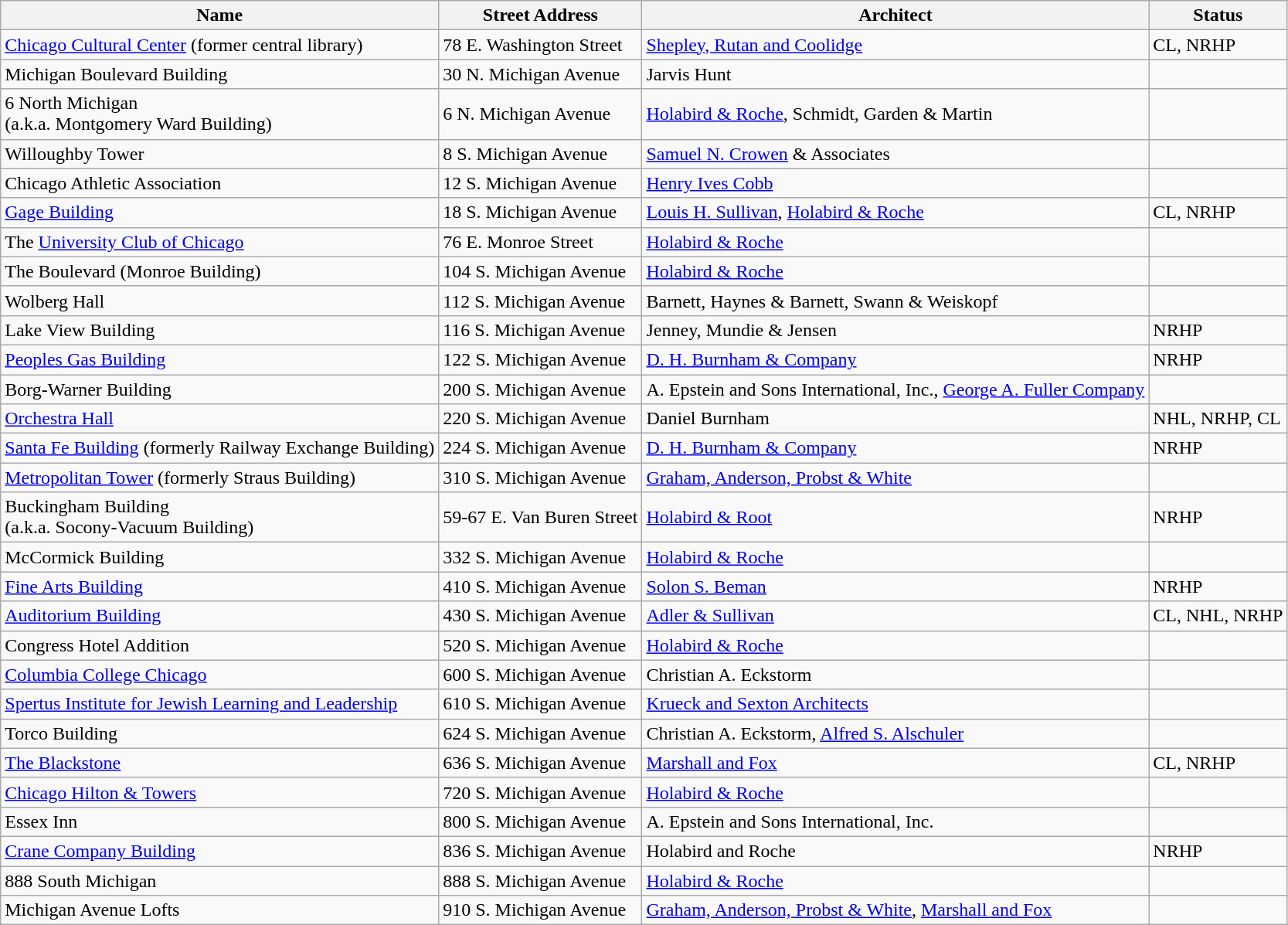<table class="wikitable">
<tr>
<th>Name</th>
<th>Street Address</th>
<th>Architect</th>
<th>Status</th>
</tr>
<tr>
<td><a href='#'>Chicago Cultural Center</a> (former central library)</td>
<td>78 E. Washington Street</td>
<td><a href='#'>Shepley, Rutan and Coolidge</a></td>
<td>CL, NRHP</td>
</tr>
<tr>
<td>Michigan Boulevard Building</td>
<td>30 N. Michigan Avenue</td>
<td>Jarvis Hunt</td>
<td></td>
</tr>
<tr>
<td>6 North Michigan<br>(a.k.a. Montgomery Ward Building)</td>
<td>6 N. Michigan Avenue</td>
<td><a href='#'>Holabird & Roche</a>, Schmidt, Garden & Martin</td>
<td></td>
</tr>
<tr>
<td>Willoughby Tower</td>
<td>8 S. Michigan Avenue</td>
<td><a href='#'>Samuel N. Crowen</a> & Associates</td>
<td></td>
</tr>
<tr>
<td>Chicago Athletic Association</td>
<td>12 S. Michigan Avenue</td>
<td><a href='#'>Henry Ives Cobb</a></td>
<td></td>
</tr>
<tr>
<td><a href='#'>Gage Building</a></td>
<td>18 S. Michigan Avenue</td>
<td><a href='#'>Louis H. Sullivan</a>, <a href='#'>Holabird & Roche</a></td>
<td>CL, NRHP</td>
</tr>
<tr>
<td>The <a href='#'>University Club of Chicago</a></td>
<td>76 E. Monroe Street</td>
<td><a href='#'>Holabird & Roche</a></td>
<td></td>
</tr>
<tr>
<td>The Boulevard (Monroe Building)</td>
<td>104 S. Michigan Avenue</td>
<td><a href='#'>Holabird & Roche</a></td>
<td></td>
</tr>
<tr>
<td>Wolberg Hall</td>
<td>112 S. Michigan Avenue</td>
<td>Barnett, Haynes & Barnett, Swann & Weiskopf</td>
<td></td>
</tr>
<tr>
<td>Lake View Building</td>
<td>116 S. Michigan Avenue</td>
<td>Jenney, Mundie & Jensen</td>
<td>NRHP</td>
</tr>
<tr>
<td><a href='#'>Peoples Gas Building</a></td>
<td>122 S. Michigan Avenue</td>
<td><a href='#'>D. H. Burnham & Company</a></td>
<td>NRHP</td>
</tr>
<tr>
<td>Borg-Warner Building</td>
<td>200 S. Michigan Avenue</td>
<td>A. Epstein and Sons International, Inc., <a href='#'>George A. Fuller Company</a></td>
<td></td>
</tr>
<tr>
<td><a href='#'>Orchestra Hall</a></td>
<td>220 S. Michigan Avenue</td>
<td>Daniel Burnham</td>
<td>NHL, NRHP, CL</td>
</tr>
<tr>
<td><a href='#'>Santa Fe Building</a> (formerly Railway Exchange Building)</td>
<td>224 S. Michigan Avenue</td>
<td><a href='#'>D. H. Burnham & Company</a></td>
<td>NRHP</td>
</tr>
<tr>
<td><a href='#'>Metropolitan Tower</a> (formerly Straus Building)</td>
<td>310 S. Michigan Avenue</td>
<td><a href='#'>Graham, Anderson, Probst & White</a></td>
<td></td>
</tr>
<tr>
<td>Buckingham Building<br>(a.k.a. Socony-Vacuum Building)</td>
<td>59-67 E. Van Buren Street</td>
<td><a href='#'>Holabird & Root</a></td>
<td>NRHP</td>
</tr>
<tr>
<td>McCormick Building</td>
<td>332 S. Michigan Avenue</td>
<td><a href='#'>Holabird & Roche</a></td>
<td></td>
</tr>
<tr>
<td><a href='#'>Fine Arts Building</a></td>
<td>410 S. Michigan Avenue</td>
<td><a href='#'>Solon S. Beman</a></td>
<td>NRHP</td>
</tr>
<tr>
<td><a href='#'>Auditorium Building</a></td>
<td>430 S. Michigan Avenue</td>
<td><a href='#'>Adler & Sullivan</a></td>
<td>CL, NHL, NRHP</td>
</tr>
<tr>
<td>Congress Hotel Addition</td>
<td>520 S. Michigan Avenue</td>
<td><a href='#'>Holabird & Roche</a></td>
<td></td>
</tr>
<tr>
<td><a href='#'>Columbia College Chicago</a></td>
<td>600 S. Michigan Avenue</td>
<td>Christian A. Eckstorm</td>
<td></td>
</tr>
<tr>
<td><a href='#'>Spertus Institute for Jewish Learning and Leadership</a></td>
<td>610 S. Michigan Avenue</td>
<td><a href='#'>Krueck and Sexton Architects</a></td>
<td></td>
</tr>
<tr>
<td>Torco Building</td>
<td>624 S. Michigan Avenue</td>
<td>Christian A. Eckstorm, <a href='#'>Alfred S. Alschuler</a></td>
<td></td>
</tr>
<tr>
<td><a href='#'>The Blackstone</a></td>
<td>636 S. Michigan Avenue</td>
<td><a href='#'>Marshall and Fox</a></td>
<td>CL, NRHP</td>
</tr>
<tr>
<td><a href='#'>Chicago Hilton & Towers</a></td>
<td>720 S. Michigan Avenue</td>
<td><a href='#'>Holabird & Roche</a></td>
<td></td>
</tr>
<tr>
<td>Essex Inn</td>
<td>800 S. Michigan Avenue</td>
<td>A. Epstein and Sons International, Inc.</td>
<td></td>
</tr>
<tr>
<td><a href='#'>Crane Company Building</a></td>
<td>836 S. Michigan Avenue</td>
<td>Holabird and Roche</td>
<td>NRHP</td>
</tr>
<tr>
<td>888 South Michigan</td>
<td>888 S. Michigan Avenue</td>
<td><a href='#'>Holabird & Roche</a></td>
<td></td>
</tr>
<tr>
<td>Michigan Avenue Lofts</td>
<td>910 S. Michigan Avenue</td>
<td><a href='#'>Graham, Anderson, Probst & White</a>, <a href='#'>Marshall and Fox</a></td>
<td></td>
</tr>
</table>
